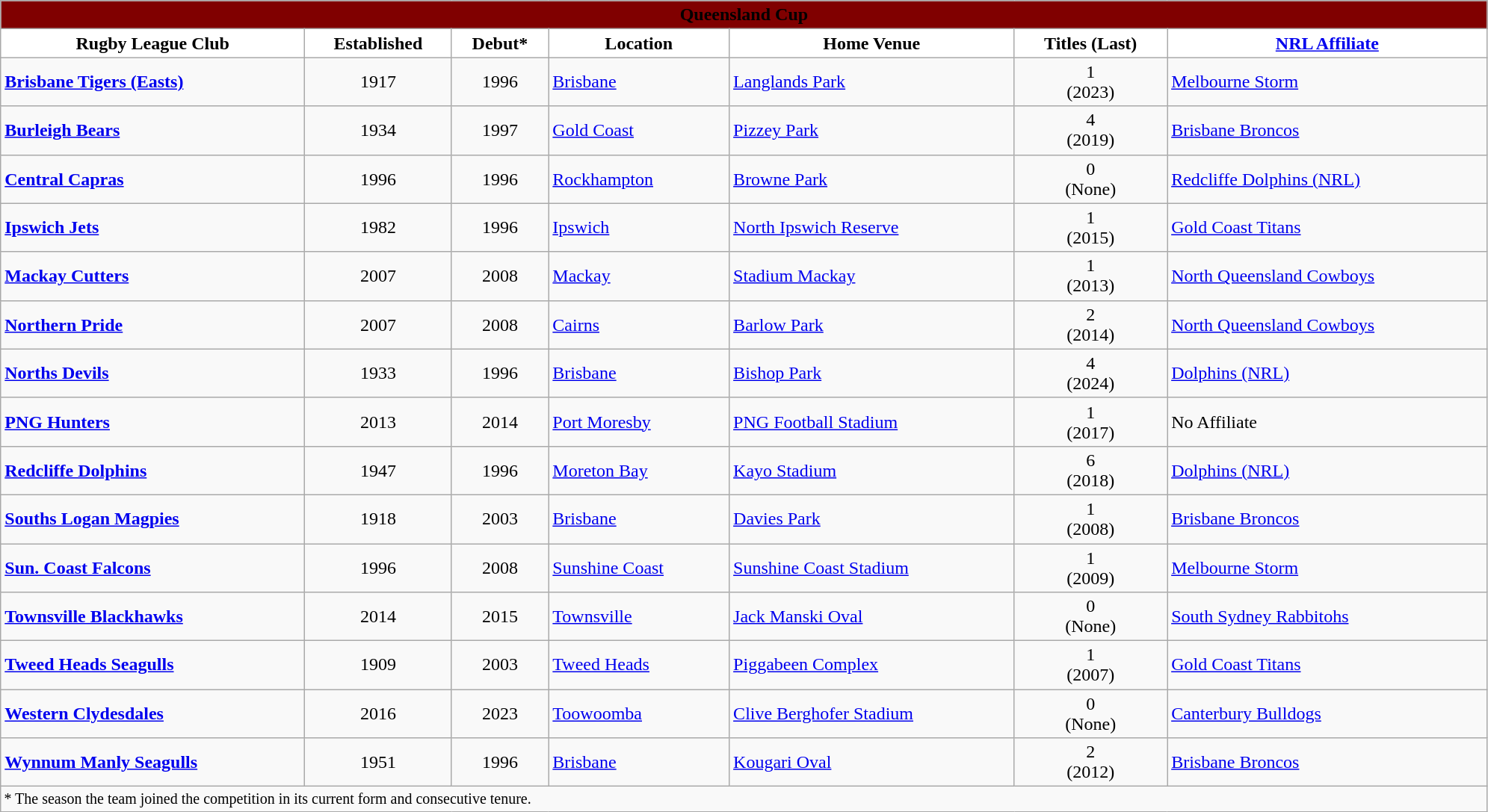<table class="wikitable" style="width: 105%">
<tr>
<td colspan="8" style="background:maroon; text-align:center;"><strong><span>Queensland Cup</span></strong></td>
</tr>
<tr>
<th style="background:white">Rugby League Club</th>
<th style="background:white">Established</th>
<th style="background:white">Debut*</th>
<th style="background:white">Location</th>
<th style="background:white">Home Venue</th>
<th style="background:white">Titles (Last)</th>
<th style="background:white"><a href='#'>NRL Affiliate</a></th>
</tr>
<tr>
<td align=left> <strong><a href='#'>Brisbane Tigers (Easts)</a></strong></td>
<td align=center>1917</td>
<td align=center>1996</td>
<td> <a href='#'>Brisbane</a></td>
<td><a href='#'>Langlands Park</a></td>
<td align=center>1<br>(2023)</td>
<td> <a href='#'>Melbourne Storm</a></td>
</tr>
<tr>
<td align=left> <strong><a href='#'>Burleigh Bears</a></strong></td>
<td align=center>1934</td>
<td align=center>1997</td>
<td> <a href='#'>Gold Coast</a></td>
<td><a href='#'>Pizzey Park</a></td>
<td align=center>4<br>(2019)</td>
<td> <a href='#'>Brisbane Broncos</a></td>
</tr>
<tr>
<td align=left> <strong><a href='#'>Central Capras</a></strong></td>
<td align=center>1996</td>
<td align=center>1996</td>
<td> <a href='#'>Rockhampton</a></td>
<td><a href='#'>Browne Park</a></td>
<td align=center>0<br>(None)</td>
<td> <a href='#'>Redcliffe Dolphins (NRL)</a></td>
</tr>
<tr>
<td align=left> <strong><a href='#'>Ipswich Jets</a></strong></td>
<td align=center>1982</td>
<td align=center>1996</td>
<td> <a href='#'>Ipswich</a></td>
<td><a href='#'>North Ipswich Reserve</a></td>
<td align=center>1<br>(2015)</td>
<td> <a href='#'>Gold Coast Titans</a></td>
</tr>
<tr>
<td align=left> <strong><a href='#'>Mackay Cutters</a></strong></td>
<td align=center>2007</td>
<td align=center>2008</td>
<td> <a href='#'>Mackay</a></td>
<td><a href='#'>Stadium Mackay</a></td>
<td align=center>1<br>(2013)</td>
<td> <a href='#'>North Queensland Cowboys</a></td>
</tr>
<tr>
<td align=left> <strong><a href='#'>Northern Pride</a></strong></td>
<td align=center>2007</td>
<td align=center>2008</td>
<td> <a href='#'>Cairns</a></td>
<td><a href='#'>Barlow Park</a></td>
<td align=center>2<br>(2014)</td>
<td> <a href='#'>North Queensland Cowboys</a></td>
</tr>
<tr>
<td align=left> <strong><a href='#'>Norths Devils</a></strong></td>
<td align=center>1933</td>
<td align=center>1996</td>
<td> <a href='#'>Brisbane</a></td>
<td><a href='#'>Bishop Park</a></td>
<td align=center>4<br>(2024)</td>
<td> <a href='#'>Dolphins (NRL)</a></td>
</tr>
<tr>
<td align=left> <strong><a href='#'>PNG Hunters</a></strong></td>
<td align=center>2013</td>
<td align=center>2014</td>
<td> <a href='#'>Port Moresby</a></td>
<td><a href='#'>PNG Football Stadium</a></td>
<td align=center>1<br>(2017)</td>
<td> No Affiliate</td>
</tr>
<tr>
<td align=left> <strong><a href='#'>Redcliffe Dolphins</a></strong></td>
<td align=center>1947</td>
<td align=center>1996</td>
<td> <a href='#'>Moreton Bay</a></td>
<td><a href='#'>Kayo Stadium</a></td>
<td align=center>6<br>(2018)</td>
<td> <a href='#'>Dolphins (NRL)</a></td>
</tr>
<tr>
<td align=left> <strong><a href='#'>Souths Logan Magpies</a></strong></td>
<td align=center>1918</td>
<td align=center>2003</td>
<td> <a href='#'>Brisbane</a></td>
<td><a href='#'>Davies Park</a></td>
<td align=center>1<br>(2008)</td>
<td> <a href='#'>Brisbane Broncos</a></td>
</tr>
<tr>
<td align=left> <strong><a href='#'>Sun. Coast Falcons</a></strong></td>
<td align=center>1996</td>
<td align=center>2008</td>
<td> <a href='#'>Sunshine Coast</a></td>
<td><a href='#'>Sunshine Coast Stadium</a></td>
<td align=center>1<br>(2009)</td>
<td> <a href='#'>Melbourne Storm</a></td>
</tr>
<tr>
<td align=left> <strong><a href='#'>Townsville Blackhawks</a></strong></td>
<td align=center>2014</td>
<td align=center>2015</td>
<td> <a href='#'>Townsville</a></td>
<td><a href='#'>Jack Manski Oval</a></td>
<td align=center>0<br>(None)</td>
<td> <a href='#'>South Sydney Rabbitohs</a></td>
</tr>
<tr>
<td align=left> <strong><a href='#'>Tweed Heads Seagulls</a></strong></td>
<td align=center>1909</td>
<td align=center>2003</td>
<td> <a href='#'>Tweed Heads</a></td>
<td><a href='#'>Piggabeen Complex</a></td>
<td align=center>1<br>(2007)</td>
<td> <a href='#'>Gold Coast Titans</a></td>
</tr>
<tr>
<td align=left> <strong><a href='#'>Western Clydesdales</a></strong></td>
<td align=center>2016</td>
<td align=center>2023</td>
<td> <a href='#'>Toowoomba</a></td>
<td><a href='#'>Clive Berghofer Stadium</a></td>
<td align=center>0<br>(None)</td>
<td> <a href='#'>Canterbury Bulldogs</a></td>
</tr>
<tr>
<td align=left> <strong><a href='#'>Wynnum Manly Seagulls</a></strong></td>
<td align=center>1951</td>
<td align=center>1996</td>
<td> <a href='#'>Brisbane</a></td>
<td><a href='#'>Kougari Oval</a></td>
<td align=center>2<br>(2012)</td>
<td> <a href='#'>Brisbane Broncos</a></td>
</tr>
<tr>
<td colspan="8" style="font-size:10pt">* The season the team joined the competition in its current form and consecutive tenure.</td>
</tr>
</table>
